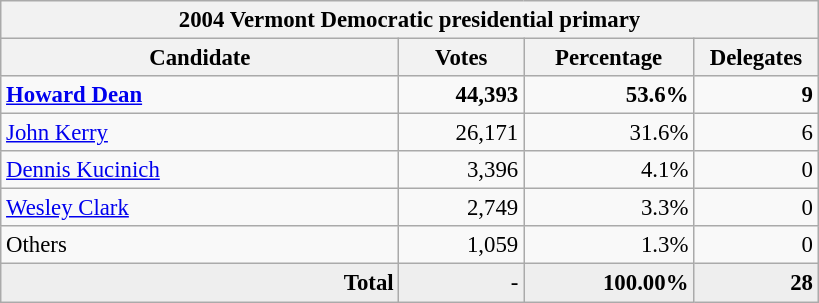<table class="wikitable" style="margin: 1em 1em 1em 0; font-size: 95%; text-align:right;">
<tr>
<th colspan="4">2004 Vermont Democratic presidential primary</th>
</tr>
<tr>
<th style="width: 17em">Candidate</th>
<th style="width: 5em">Votes</th>
<th style="width: 7em">Percentage</th>
<th style="width: 5em">Delegates</th>
</tr>
<tr>
<td align="left"><strong><a href='#'>Howard Dean</a></strong></td>
<td><strong>44,393</strong></td>
<td><strong>53.6%</strong></td>
<td><strong>9</strong></td>
</tr>
<tr>
<td align="left"><a href='#'>John Kerry</a></td>
<td>26,171</td>
<td>31.6%</td>
<td>6</td>
</tr>
<tr>
<td align="left"><a href='#'>Dennis Kucinich</a></td>
<td>3,396</td>
<td>4.1%</td>
<td>0</td>
</tr>
<tr>
<td align="left"><a href='#'>Wesley Clark</a></td>
<td>2,749</td>
<td>3.3%</td>
<td>0</td>
</tr>
<tr>
<td align="left">Others</td>
<td>1,059</td>
<td>1.3%</td>
<td>0</td>
</tr>
<tr bgcolor="#EEEEEE">
<td><strong>Total</strong></td>
<td>-</td>
<td><strong>100.00%</strong></td>
<td><strong>28</strong></td>
</tr>
</table>
